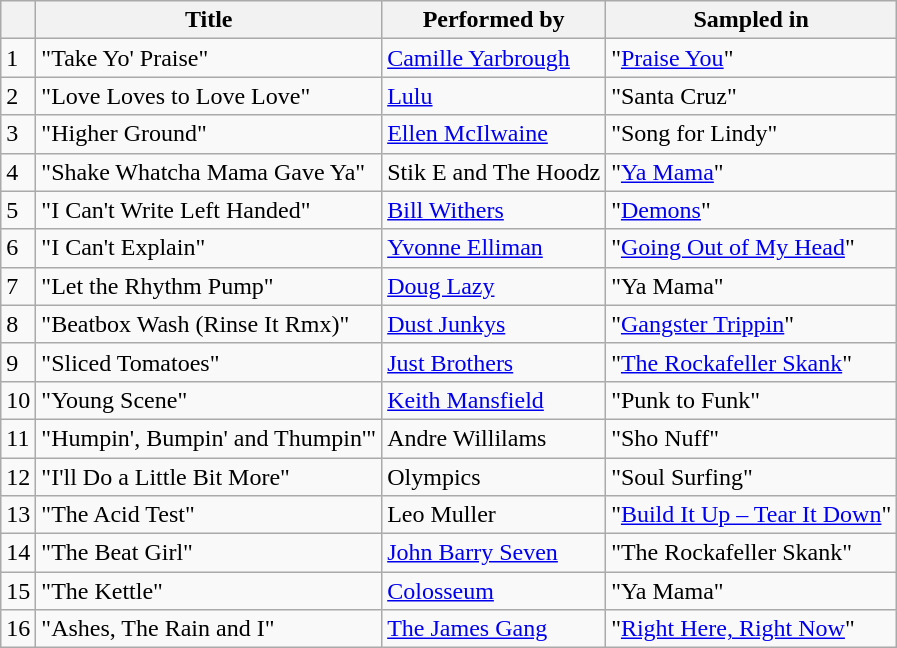<table class="wikitable">
<tr>
<th></th>
<th>Title</th>
<th>Performed by</th>
<th>Sampled in</th>
</tr>
<tr>
<td>1</td>
<td>"Take Yo' Praise"</td>
<td><a href='#'>Camille Yarbrough</a></td>
<td>"<a href='#'>Praise You</a>"</td>
</tr>
<tr>
<td>2</td>
<td>"Love Loves to Love Love"</td>
<td><a href='#'>Lulu</a></td>
<td>"Santa Cruz"</td>
</tr>
<tr>
<td>3</td>
<td>"Higher Ground"</td>
<td><a href='#'>Ellen McIlwaine</a></td>
<td>"Song for Lindy"</td>
</tr>
<tr>
<td>4</td>
<td>"Shake Whatcha Mama Gave Ya"</td>
<td>Stik E and The Hoodz</td>
<td>"<a href='#'>Ya Mama</a>"</td>
</tr>
<tr>
<td>5</td>
<td>"I Can't Write Left Handed"</td>
<td><a href='#'>Bill Withers</a></td>
<td>"<a href='#'>Demons</a>"</td>
</tr>
<tr>
<td>6</td>
<td>"I Can't Explain"</td>
<td><a href='#'>Yvonne Elliman</a></td>
<td>"<a href='#'>Going Out of My Head</a>"</td>
</tr>
<tr>
<td>7</td>
<td>"Let the Rhythm Pump"</td>
<td><a href='#'>Doug Lazy</a></td>
<td>"Ya Mama"</td>
</tr>
<tr>
<td>8</td>
<td>"Beatbox Wash (Rinse It Rmx)"</td>
<td><a href='#'>Dust Junkys</a></td>
<td>"<a href='#'>Gangster Trippin</a>"</td>
</tr>
<tr>
<td>9</td>
<td>"Sliced Tomatoes"</td>
<td><a href='#'>Just Brothers</a></td>
<td>"<a href='#'>The Rockafeller Skank</a>"</td>
</tr>
<tr>
<td>10</td>
<td>"Young Scene"</td>
<td><a href='#'>Keith Mansfield</a></td>
<td>"Punk to Funk"</td>
</tr>
<tr>
<td>11</td>
<td>"Humpin', Bumpin' and Thumpin'"</td>
<td>Andre Willilams</td>
<td>"Sho Nuff"</td>
</tr>
<tr>
<td>12</td>
<td>"I'll Do a Little Bit More"</td>
<td>Olympics</td>
<td>"Soul Surfing"</td>
</tr>
<tr>
<td>13</td>
<td>"The Acid Test"</td>
<td>Leo Muller</td>
<td>"<a href='#'>Build It Up – Tear It Down</a>"</td>
</tr>
<tr>
<td>14</td>
<td>"The Beat Girl"</td>
<td><a href='#'>John Barry Seven</a></td>
<td>"The Rockafeller Skank"</td>
</tr>
<tr>
<td>15</td>
<td>"The Kettle"</td>
<td><a href='#'>Colosseum</a></td>
<td>"Ya Mama"</td>
</tr>
<tr>
<td>16</td>
<td>"Ashes, The Rain and I"</td>
<td><a href='#'>The James Gang</a></td>
<td>"<a href='#'>Right Here, Right Now</a>"</td>
</tr>
</table>
